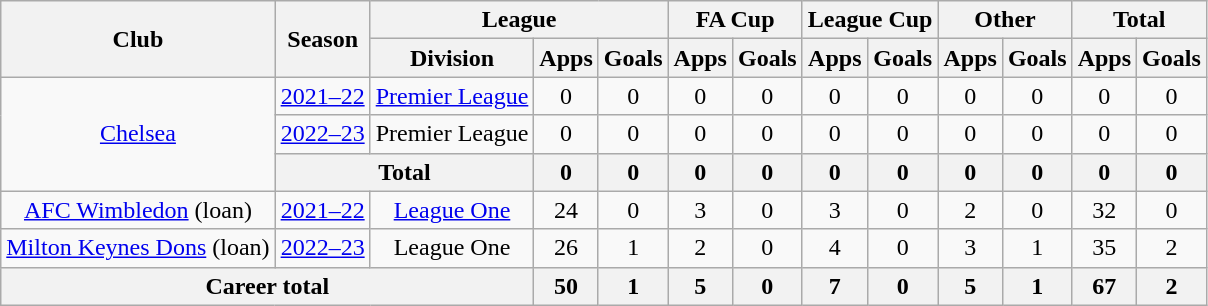<table class="wikitable" style="text-align: center">
<tr>
<th rowspan="2">Club</th>
<th rowspan="2">Season</th>
<th colspan="3">League</th>
<th colspan="2">FA Cup</th>
<th colspan="2">League Cup</th>
<th colspan="2">Other</th>
<th colspan="2">Total</th>
</tr>
<tr>
<th>Division</th>
<th>Apps</th>
<th>Goals</th>
<th>Apps</th>
<th>Goals</th>
<th>Apps</th>
<th>Goals</th>
<th>Apps</th>
<th>Goals</th>
<th>Apps</th>
<th>Goals</th>
</tr>
<tr>
<td rowspan=3><a href='#'>Chelsea</a></td>
<td><a href='#'>2021–22</a></td>
<td><a href='#'>Premier League</a></td>
<td>0</td>
<td>0</td>
<td>0</td>
<td>0</td>
<td>0</td>
<td>0</td>
<td>0</td>
<td>0</td>
<td>0</td>
<td>0</td>
</tr>
<tr>
<td><a href='#'>2022–23</a></td>
<td>Premier League</td>
<td>0</td>
<td>0</td>
<td>0</td>
<td>0</td>
<td>0</td>
<td>0</td>
<td>0</td>
<td>0</td>
<td>0</td>
<td>0</td>
</tr>
<tr>
<th colspan="2">Total</th>
<th>0</th>
<th>0</th>
<th>0</th>
<th>0</th>
<th>0</th>
<th>0</th>
<th>0</th>
<th>0</th>
<th>0</th>
<th>0</th>
</tr>
<tr>
<td><a href='#'>AFC Wimbledon</a> (loan)</td>
<td><a href='#'>2021–22</a></td>
<td><a href='#'>League One</a></td>
<td>24</td>
<td>0</td>
<td>3</td>
<td>0</td>
<td>3</td>
<td>0</td>
<td>2</td>
<td>0</td>
<td>32</td>
<td>0</td>
</tr>
<tr>
<td><a href='#'>Milton Keynes Dons</a> (loan)</td>
<td><a href='#'>2022–23</a></td>
<td>League One</td>
<td>26</td>
<td>1</td>
<td>2</td>
<td>0</td>
<td>4</td>
<td>0</td>
<td>3</td>
<td>1</td>
<td>35</td>
<td>2</td>
</tr>
<tr>
<th colspan="3">Career total</th>
<th>50</th>
<th>1</th>
<th>5</th>
<th>0</th>
<th>7</th>
<th>0</th>
<th>5</th>
<th>1</th>
<th>67</th>
<th>2</th>
</tr>
</table>
